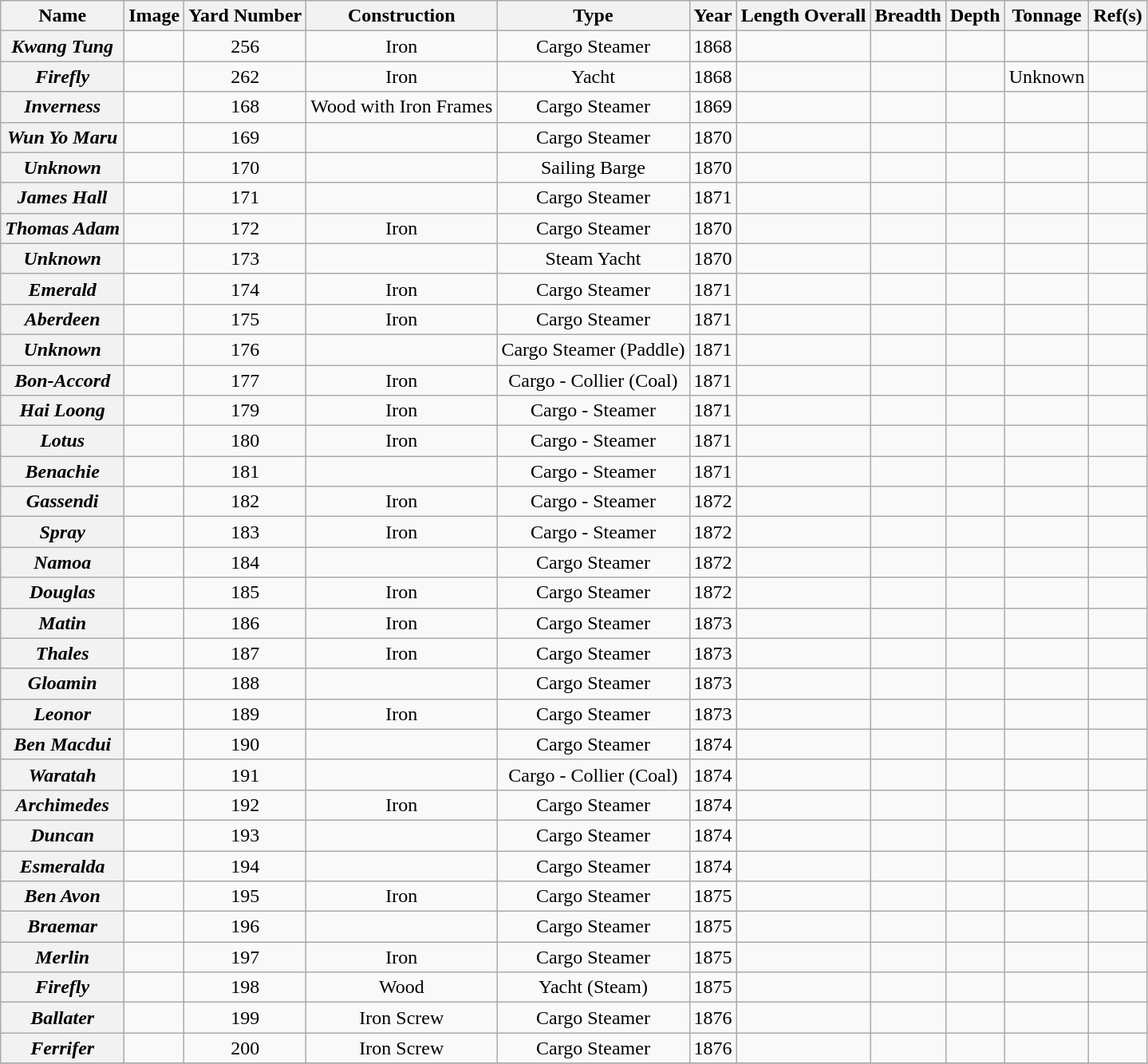<table class="wikitable plainrowheaders sortable" style="text-align: center;">
<tr>
<th scope=col>Name</th>
<th scope=col class=unsortable>Image</th>
<th scope=col>Yard Number</th>
<th scope=col>Construction</th>
<th scope=col>Type</th>
<th scope=col>Year</th>
<th scope=col>Length Overall</th>
<th scope=col>Breadth</th>
<th scope=col>Depth</th>
<th scope=col class=unsortable>Tonnage</th>
<th scope=col class=unsortable>Ref(s)</th>
</tr>
<tr>
<th scope=row><em>Kwang Tung</em></th>
<td></td>
<td>256</td>
<td>Iron</td>
<td>Cargo Steamer</td>
<td>1868</td>
<td></td>
<td></td>
<td></td>
<td></td>
<td></td>
</tr>
<tr ->
<th scope=row><em>Firefly</em></th>
<td></td>
<td>262</td>
<td>Iron</td>
<td>Yacht</td>
<td>1868</td>
<td></td>
<td></td>
<td></td>
<td>Unknown</td>
<td></td>
</tr>
<tr ->
<th scope=row><em>Inverness</em></th>
<td></td>
<td>168</td>
<td>Wood with Iron Frames</td>
<td>Cargo Steamer</td>
<td>1869</td>
<td></td>
<td></td>
<td></td>
<td></td>
<td></td>
</tr>
<tr ->
<th scope=row><em>Wun Yo Maru</em></th>
<td></td>
<td>169</td>
<td></td>
<td>Cargo Steamer</td>
<td>1870</td>
<td></td>
<td></td>
<td></td>
<td></td>
<td></td>
</tr>
<tr ->
<th scope=row><em>Unknown</em></th>
<td></td>
<td>170</td>
<td></td>
<td>Sailing Barge</td>
<td>1870</td>
<td></td>
<td></td>
<td></td>
<td></td>
<td></td>
</tr>
<tr ->
<th scope=row><em>James Hall</em></th>
<td></td>
<td>171</td>
<td></td>
<td>Cargo Steamer</td>
<td>1871</td>
<td></td>
<td></td>
<td></td>
<td></td>
<td></td>
</tr>
<tr ->
<th scope=row><em>Thomas Adam</em></th>
<td></td>
<td>172</td>
<td>Iron</td>
<td>Cargo Steamer</td>
<td>1870</td>
<td></td>
<td></td>
<td></td>
<td></td>
<td></td>
</tr>
<tr ->
<th scope=row><em>Unknown</em></th>
<td></td>
<td>173</td>
<td></td>
<td>Steam Yacht</td>
<td>1870</td>
<td></td>
<td></td>
<td></td>
<td></td>
<td></td>
</tr>
<tr ->
<th scope=row><em>Emerald</em></th>
<td></td>
<td>174</td>
<td>Iron</td>
<td>Cargo Steamer</td>
<td>1871</td>
<td></td>
<td></td>
<td></td>
<td></td>
<td></td>
</tr>
<tr ->
<th scope=row><em>Aberdeen</em></th>
<td></td>
<td>175</td>
<td>Iron</td>
<td>Cargo Steamer</td>
<td>1871</td>
<td></td>
<td></td>
<td></td>
<td></td>
<td></td>
</tr>
<tr ->
<th scope=row><em>Unknown</em></th>
<td></td>
<td>176</td>
<td></td>
<td>Cargo Steamer (Paddle)</td>
<td>1871</td>
<td></td>
<td></td>
<td></td>
<td></td>
<td></td>
</tr>
<tr ->
<th scope=row><em>Bon-Accord</em></th>
<td></td>
<td>177</td>
<td>Iron</td>
<td>Cargo - Collier (Coal)</td>
<td>1871</td>
<td></td>
<td></td>
<td></td>
<td></td>
<td></td>
</tr>
<tr ->
<th scope=row><em>Hai Loong</em></th>
<td></td>
<td>179</td>
<td>Iron</td>
<td>Cargo - Steamer</td>
<td>1871</td>
<td></td>
<td></td>
<td></td>
<td></td>
<td></td>
</tr>
<tr ->
<th scope=row><em>Lotus</em></th>
<td></td>
<td>180</td>
<td>Iron</td>
<td>Cargo - Steamer</td>
<td>1871</td>
<td></td>
<td></td>
<td></td>
<td></td>
<td></td>
</tr>
<tr ->
<th scope=row><em>Benachie</em></th>
<td></td>
<td>181</td>
<td></td>
<td>Cargo - Steamer</td>
<td>1871</td>
<td></td>
<td></td>
<td></td>
<td></td>
<td></td>
</tr>
<tr ->
<th scope=row><em>Gassendi</em></th>
<td></td>
<td>182</td>
<td>Iron</td>
<td>Cargo - Steamer</td>
<td>1872</td>
<td></td>
<td></td>
<td></td>
<td></td>
<td></td>
</tr>
<tr ->
<th scope=row><em>Spray</em></th>
<td></td>
<td>183</td>
<td>Iron</td>
<td>Cargo - Steamer</td>
<td>1872</td>
<td></td>
<td></td>
<td></td>
<td></td>
<td></td>
</tr>
<tr ->
<th scope=row><em>Namoa</em></th>
<td></td>
<td>184</td>
<td></td>
<td>Cargo Steamer</td>
<td>1872</td>
<td></td>
<td></td>
<td></td>
<td></td>
<td></td>
</tr>
<tr ->
<th scope=row><em>Douglas</em></th>
<td></td>
<td>185</td>
<td>Iron</td>
<td>Cargo Steamer</td>
<td>1872</td>
<td></td>
<td></td>
<td></td>
<td></td>
<td></td>
</tr>
<tr ->
<th scope=row><em>Matin</em></th>
<td></td>
<td>186</td>
<td>Iron</td>
<td>Cargo Steamer</td>
<td>1873</td>
<td></td>
<td></td>
<td></td>
<td></td>
<td></td>
</tr>
<tr ->
<th scope=row><em>Thales</em></th>
<td></td>
<td>187</td>
<td>Iron</td>
<td>Cargo Steamer</td>
<td>1873</td>
<td></td>
<td></td>
<td></td>
<td></td>
<td></td>
</tr>
<tr ->
<th scope=row><em>Gloamin</em></th>
<td></td>
<td>188</td>
<td></td>
<td>Cargo Steamer</td>
<td>1873</td>
<td></td>
<td></td>
<td></td>
<td></td>
<td></td>
</tr>
<tr ->
<th scope=row><em>Leonor</em></th>
<td></td>
<td>189</td>
<td>Iron</td>
<td>Cargo Steamer</td>
<td>1873</td>
<td></td>
<td></td>
<td></td>
<td></td>
<td></td>
</tr>
<tr ->
<th scope=row><em>Ben Macdui</em></th>
<td></td>
<td>190</td>
<td></td>
<td>Cargo Steamer</td>
<td>1874</td>
<td></td>
<td></td>
<td></td>
<td></td>
<td></td>
</tr>
<tr ->
<th scope=row><em>Waratah</em></th>
<td></td>
<td>191</td>
<td></td>
<td>Cargo - Collier (Coal)</td>
<td>1874</td>
<td></td>
<td></td>
<td></td>
<td></td>
<td></td>
</tr>
<tr ->
<th scope=row><em>Archimedes</em></th>
<td></td>
<td>192</td>
<td>Iron</td>
<td>Cargo Steamer</td>
<td>1874</td>
<td></td>
<td></td>
<td></td>
<td></td>
<td></td>
</tr>
<tr ->
<th scope=row><em>Duncan</em></th>
<td></td>
<td>193</td>
<td></td>
<td>Cargo Steamer</td>
<td>1874</td>
<td></td>
<td></td>
<td></td>
<td></td>
<td></td>
</tr>
<tr ->
<th scope=row><em>Esmeralda</em></th>
<td></td>
<td>194</td>
<td></td>
<td>Cargo Steamer</td>
<td>1874</td>
<td></td>
<td></td>
<td></td>
<td></td>
<td></td>
</tr>
<tr ->
<th scope=row><em>Ben Avon</em></th>
<td></td>
<td>195</td>
<td>Iron</td>
<td>Cargo Steamer</td>
<td>1875</td>
<td></td>
<td></td>
<td></td>
<td></td>
<td></td>
</tr>
<tr ->
<th scope=row><em>Braemar</em></th>
<td></td>
<td>196</td>
<td></td>
<td>Cargo Steamer</td>
<td>1875</td>
<td></td>
<td></td>
<td></td>
<td></td>
<td></td>
</tr>
<tr ->
<th scope=row><em>Merlin</em></th>
<td></td>
<td>197</td>
<td>Iron</td>
<td>Cargo Steamer</td>
<td>1875</td>
<td></td>
<td></td>
<td></td>
<td></td>
<td></td>
</tr>
<tr ->
<th scope=row><em>Firefly</em></th>
<td></td>
<td>198</td>
<td>Wood</td>
<td>Yacht (Steam)</td>
<td>1875</td>
<td></td>
<td></td>
<td></td>
<td></td>
<td></td>
</tr>
<tr ->
<th scope=row><em>Ballater</em></th>
<td></td>
<td>199</td>
<td>Iron Screw</td>
<td>Cargo Steamer</td>
<td>1876</td>
<td></td>
<td></td>
<td></td>
<td></td>
<td></td>
</tr>
<tr ->
<th scope=row><em>Ferrifer</em></th>
<td></td>
<td>200</td>
<td>Iron Screw</td>
<td>Cargo Steamer</td>
<td>1876</td>
<td></td>
<td></td>
<td></td>
<td></td>
<td></td>
</tr>
<tr ->
</tr>
</table>
